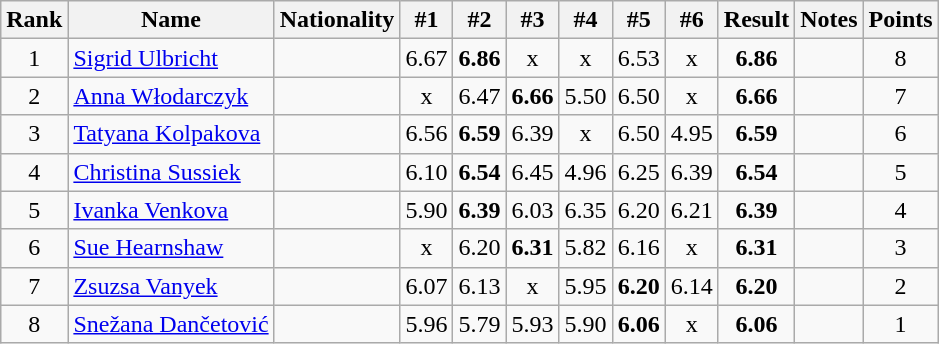<table class="wikitable sortable" style="text-align:center">
<tr>
<th>Rank</th>
<th>Name</th>
<th>Nationality</th>
<th>#1</th>
<th>#2</th>
<th>#3</th>
<th>#4</th>
<th>#5</th>
<th>#6</th>
<th>Result</th>
<th>Notes</th>
<th>Points</th>
</tr>
<tr>
<td>1</td>
<td align=left><a href='#'>Sigrid Ulbricht</a></td>
<td align=left></td>
<td>6.67</td>
<td><strong>6.86</strong></td>
<td>x</td>
<td>x</td>
<td>6.53</td>
<td>x</td>
<td><strong>6.86</strong></td>
<td></td>
<td>8</td>
</tr>
<tr>
<td>2</td>
<td align=left><a href='#'>Anna Włodarczyk</a></td>
<td align=left></td>
<td>x</td>
<td>6.47</td>
<td><strong>6.66</strong></td>
<td>5.50</td>
<td>6.50</td>
<td>x</td>
<td><strong>6.66</strong></td>
<td></td>
<td>7</td>
</tr>
<tr>
<td>3</td>
<td align=left><a href='#'>Tatyana Kolpakova</a></td>
<td align=left></td>
<td>6.56</td>
<td><strong>6.59</strong></td>
<td>6.39</td>
<td>x</td>
<td>6.50</td>
<td>4.95</td>
<td><strong>6.59</strong></td>
<td></td>
<td>6</td>
</tr>
<tr>
<td>4</td>
<td align=left><a href='#'>Christina Sussiek</a></td>
<td align=left></td>
<td>6.10</td>
<td><strong>6.54</strong></td>
<td>6.45</td>
<td>4.96</td>
<td>6.25</td>
<td>6.39</td>
<td><strong>6.54</strong></td>
<td></td>
<td>5</td>
</tr>
<tr>
<td>5</td>
<td align=left><a href='#'>Ivanka Venkova</a></td>
<td align=left></td>
<td>5.90</td>
<td><strong>6.39</strong></td>
<td>6.03</td>
<td>6.35</td>
<td>6.20</td>
<td>6.21</td>
<td><strong>6.39</strong></td>
<td></td>
<td>4</td>
</tr>
<tr>
<td>6</td>
<td align=left><a href='#'>Sue Hearnshaw</a></td>
<td align=left></td>
<td>x</td>
<td>6.20</td>
<td><strong>6.31</strong></td>
<td>5.82</td>
<td>6.16</td>
<td>x</td>
<td><strong>6.31</strong></td>
<td></td>
<td>3</td>
</tr>
<tr>
<td>7</td>
<td align=left><a href='#'>Zsuzsa Vanyek</a></td>
<td align=left></td>
<td>6.07</td>
<td>6.13</td>
<td>x</td>
<td>5.95</td>
<td><strong>6.20</strong></td>
<td>6.14</td>
<td><strong>6.20</strong></td>
<td></td>
<td>2</td>
</tr>
<tr>
<td>8</td>
<td align=left><a href='#'>Snežana Dančetović</a></td>
<td align=left></td>
<td>5.96</td>
<td>5.79</td>
<td>5.93</td>
<td>5.90</td>
<td><strong>6.06</strong></td>
<td>x</td>
<td><strong>6.06</strong></td>
<td></td>
<td>1</td>
</tr>
</table>
